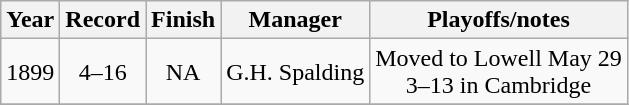<table class="wikitable">
<tr style="background: #F2F2F2;">
<th>Year</th>
<th>Record</th>
<th>Finish</th>
<th>Manager</th>
<th>Playoffs/notes</th>
</tr>
<tr align=center>
<td>1899</td>
<td>4–16</td>
<td>NA</td>
<td>G.H. Spalding</td>
<td>Moved to Lowell May 29<br>3–13 in Cambridge</td>
</tr>
<tr align=center>
</tr>
</table>
